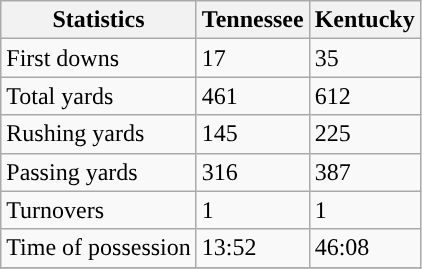<table class="wikitable" style="float: left;">
<tr>
<th>Statistics</th>
<th>Tennessee</th>
<th>Kentucky</th>
</tr>
<tr>
<td>First downs</td>
<td>17</td>
<td>35</td>
</tr>
<tr>
<td>Total yards</td>
<td>461</td>
<td>612</td>
</tr>
<tr>
<td>Rushing yards</td>
<td>145</td>
<td>225</td>
</tr>
<tr>
<td>Passing yards</td>
<td>316</td>
<td>387</td>
</tr>
<tr>
<td>Turnovers</td>
<td>1</td>
<td>1</td>
</tr>
<tr>
<td>Time of possession</td>
<td>13:52</td>
<td>46:08</td>
</tr>
<tr>
</tr>
</table>
